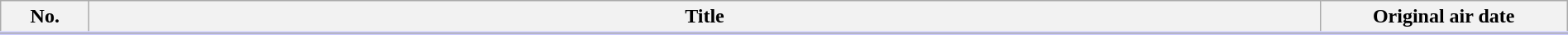<table class="wikitable" style="width:100%; margin:auto; background:#FFF;">
<tr style="border-bottom: 3px solid #CCF;">
<th style="width:4em;">No.</th>
<th>Title</th>
<th style="width:12em;">Original air date</th>
</tr>
<tr>
</tr>
</table>
